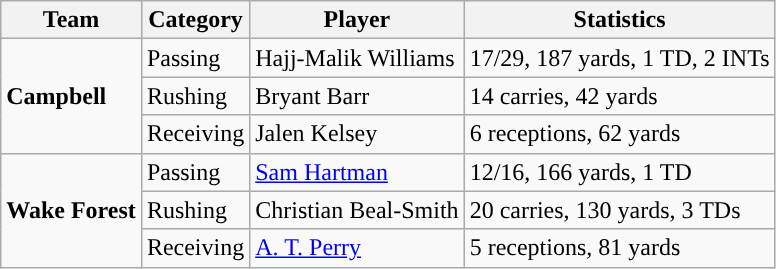<table class="wikitable" style="float: left;">
<tr>
<th>Team</th>
<th>Category</th>
<th>Player</th>
<th>Statistics</th>
</tr>
<tr>
<td rowspan=3><strong>Campbell</strong></td>
<td>Passing</td>
<td>Hajj-Malik Williams</td>
<td>17/29, 187 yards, 1 TD, 2 INTs</td>
</tr>
<tr>
<td>Rushing</td>
<td>Bryant Barr</td>
<td>14 carries, 42 yards</td>
</tr>
<tr>
<td>Receiving</td>
<td>Jalen Kelsey</td>
<td>6 receptions, 62 yards</td>
</tr>
<tr>
<td rowspan=3><strong>Wake Forest</strong></td>
<td>Passing</td>
<td><a href='#'>Sam Hartman</a></td>
<td>12/16, 166 yards, 1 TD</td>
</tr>
<tr>
<td>Rushing</td>
<td>Christian Beal-Smith</td>
<td>20 carries, 130 yards, 3 TDs</td>
</tr>
<tr>
<td>Receiving</td>
<td><a href='#'>A. T. Perry</a></td>
<td>5 receptions, 81 yards</td>
</tr>
</table>
